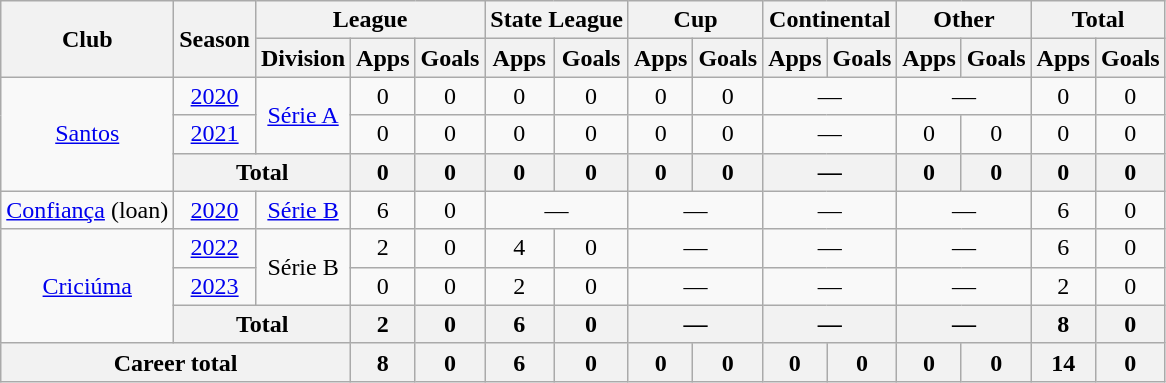<table class="wikitable" style="text-align: center;">
<tr>
<th rowspan="2">Club</th>
<th rowspan="2">Season</th>
<th colspan="3">League</th>
<th colspan="2">State League</th>
<th colspan="2">Cup</th>
<th colspan="2">Continental</th>
<th colspan="2">Other</th>
<th colspan="2">Total</th>
</tr>
<tr>
<th>Division</th>
<th>Apps</th>
<th>Goals</th>
<th>Apps</th>
<th>Goals</th>
<th>Apps</th>
<th>Goals</th>
<th>Apps</th>
<th>Goals</th>
<th>Apps</th>
<th>Goals</th>
<th>Apps</th>
<th>Goals</th>
</tr>
<tr>
<td rowspan="3" valign="center"><a href='#'>Santos</a></td>
<td><a href='#'>2020</a></td>
<td rowspan="2"><a href='#'>Série A</a></td>
<td>0</td>
<td>0</td>
<td>0</td>
<td>0</td>
<td>0</td>
<td>0</td>
<td colspan="2">—</td>
<td colspan="2">—</td>
<td>0</td>
<td>0</td>
</tr>
<tr>
<td><a href='#'>2021</a></td>
<td>0</td>
<td>0</td>
<td>0</td>
<td>0</td>
<td>0</td>
<td>0</td>
<td colspan="2">—</td>
<td>0</td>
<td>0</td>
<td>0</td>
<td>0</td>
</tr>
<tr>
<th colspan="2">Total</th>
<th>0</th>
<th>0</th>
<th>0</th>
<th>0</th>
<th>0</th>
<th>0</th>
<th colspan="2">—</th>
<th>0</th>
<th>0</th>
<th>0</th>
<th>0</th>
</tr>
<tr>
<td valign="center"><a href='#'>Confiança</a> (loan)</td>
<td><a href='#'>2020</a></td>
<td><a href='#'>Série B</a></td>
<td>6</td>
<td>0</td>
<td colspan="2">—</td>
<td colspan="2">—</td>
<td colspan="2">—</td>
<td colspan="2">—</td>
<td>6</td>
<td>0</td>
</tr>
<tr>
<td rowspan="3" valign="center"><a href='#'>Criciúma</a></td>
<td><a href='#'>2022</a></td>
<td rowspan="2">Série B</td>
<td>2</td>
<td>0</td>
<td>4</td>
<td>0</td>
<td colspan="2">—</td>
<td colspan="2">—</td>
<td colspan="2">—</td>
<td>6</td>
<td>0</td>
</tr>
<tr>
<td><a href='#'>2023</a></td>
<td>0</td>
<td>0</td>
<td>2</td>
<td>0</td>
<td colspan="2">—</td>
<td colspan="2">—</td>
<td colspan="2">—</td>
<td>2</td>
<td>0</td>
</tr>
<tr>
<th colspan="2">Total</th>
<th>2</th>
<th>0</th>
<th>6</th>
<th>0</th>
<th colspan="2">—</th>
<th colspan="2">—</th>
<th colspan="2">—</th>
<th>8</th>
<th>0</th>
</tr>
<tr>
<th colspan="3"><strong>Career total</strong></th>
<th>8</th>
<th>0</th>
<th>6</th>
<th>0</th>
<th>0</th>
<th>0</th>
<th>0</th>
<th>0</th>
<th>0</th>
<th>0</th>
<th>14</th>
<th>0</th>
</tr>
</table>
